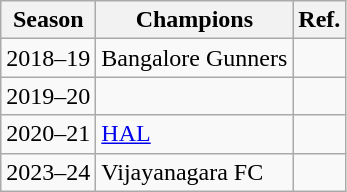<table class = "wikitable sortable">
<tr>
<th>Season</th>
<th>Champions</th>
<th>Ref.</th>
</tr>
<tr>
<td>2018–19</td>
<td>Bangalore Gunners</td>
<td></td>
</tr>
<tr>
<td>2019–20</td>
<td></td>
<td></td>
</tr>
<tr>
<td>2020–21</td>
<td><a href='#'>HAL</a></td>
<td></td>
</tr>
<tr>
<td>2023–24</td>
<td>Vijayanagara FC</td>
<td></td>
</tr>
</table>
